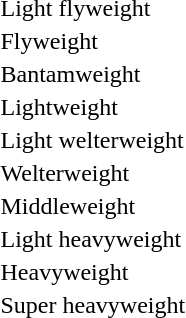<table>
<tr>
<td rowspan=2>Light flyweight<br></td>
<td rowspan=2></td>
<td rowspan=2></td>
<td></td>
</tr>
<tr>
<td></td>
</tr>
<tr>
<td rowspan=2>Flyweight<br></td>
<td rowspan=2></td>
<td rowspan=2></td>
<td></td>
</tr>
<tr>
<td></td>
</tr>
<tr>
<td rowspan=2>Bantamweight<br></td>
<td rowspan=2></td>
<td rowspan=2></td>
<td></td>
</tr>
<tr>
<td></td>
</tr>
<tr>
<td rowspan=2>Lightweight<br></td>
<td rowspan=2></td>
<td rowspan=2></td>
<td></td>
</tr>
<tr>
<td></td>
</tr>
<tr>
<td rowspan=2>Light welterweight<br></td>
<td rowspan=2></td>
<td rowspan=2></td>
<td></td>
</tr>
<tr>
<td></td>
</tr>
<tr>
<td rowspan=2>Welterweight<br></td>
<td rowspan=2></td>
<td rowspan=2></td>
<td></td>
</tr>
<tr>
<td></td>
</tr>
<tr>
<td rowspan=2>Middleweight<br></td>
<td rowspan=2></td>
<td rowspan=2></td>
<td></td>
</tr>
<tr>
<td></td>
</tr>
<tr>
<td rowspan=2>Light heavyweight<br></td>
<td rowspan=2></td>
<td rowspan=2></td>
<td></td>
</tr>
<tr>
<td></td>
</tr>
<tr>
<td rowspan=2>Heavyweight<br></td>
<td rowspan=2></td>
<td rowspan=2></td>
<td></td>
</tr>
<tr>
<td></td>
</tr>
<tr>
<td rowspan=2>Super heavyweight<br></td>
<td rowspan=2></td>
<td rowspan=2></td>
<td></td>
</tr>
<tr>
<td></td>
</tr>
</table>
